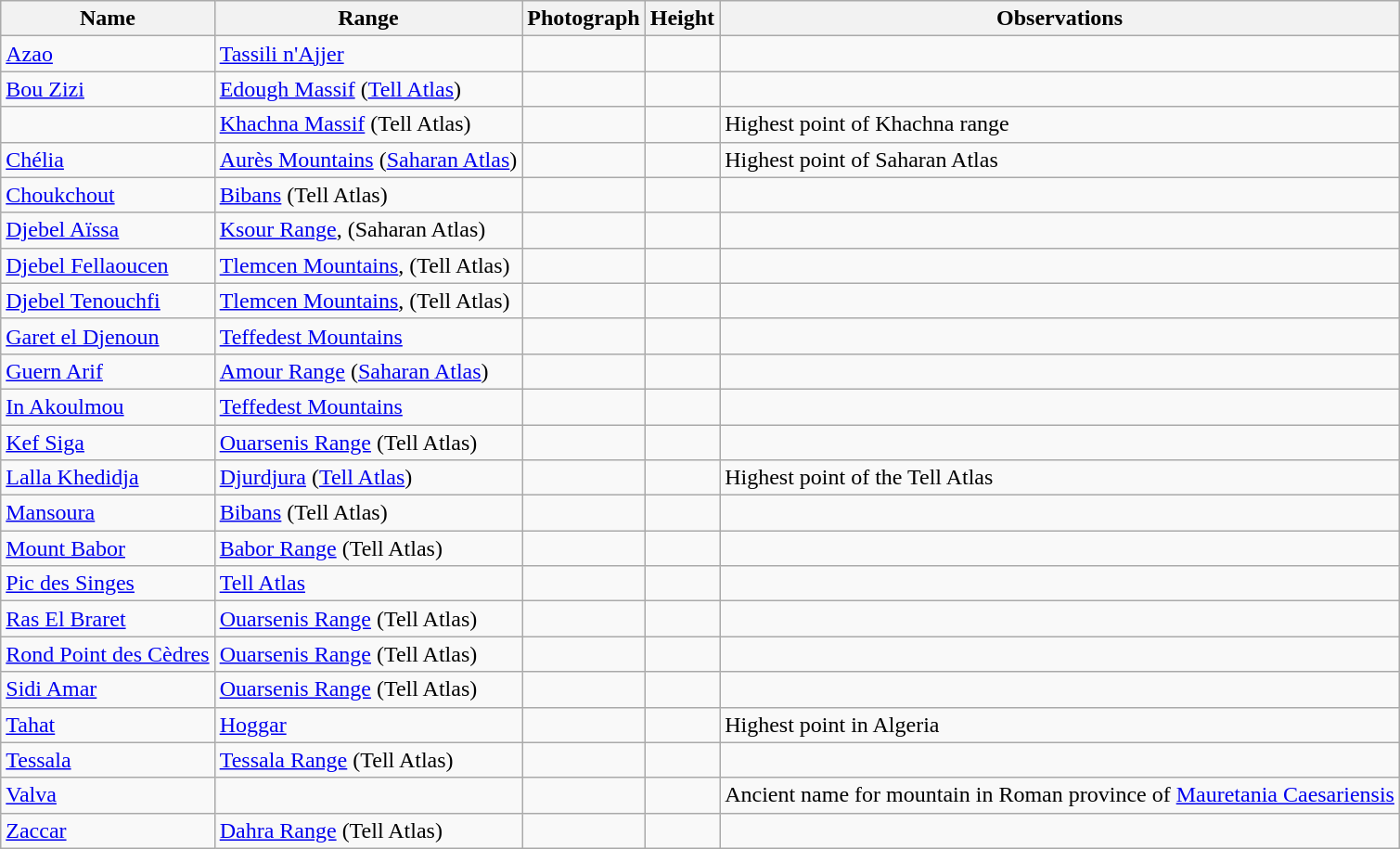<table class="wikitable sortable">
<tr>
<th>Name</th>
<th>Range</th>
<th class="unsortable">Photograph</th>
<th>Height</th>
<th>Observations</th>
</tr>
<tr>
<td><a href='#'>Azao</a></td>
<td><a href='#'>Tassili n'Ajjer</a></td>
<td></td>
<td align="right"></td>
<td></td>
</tr>
<tr>
<td><a href='#'>Bou Zizi</a></td>
<td><a href='#'>Edough Massif</a> (<a href='#'>Tell Atlas</a>)</td>
<td></td>
<td align="right"></td>
<td></td>
</tr>
<tr>
<td></td>
<td><a href='#'>Khachna Massif</a> (Tell Atlas)</td>
<td></td>
<td align="right"></td>
<td>Highest point of Khachna range</td>
</tr>
<tr>
<td><a href='#'>Chélia</a></td>
<td><a href='#'>Aurès Mountains</a> (<a href='#'>Saharan Atlas</a>)</td>
<td></td>
<td align="right"></td>
<td>Highest point of Saharan Atlas</td>
</tr>
<tr>
<td><a href='#'>Choukchout</a></td>
<td><a href='#'>Bibans</a> (Tell Atlas)</td>
<td></td>
<td align="right"></td>
<td></td>
</tr>
<tr>
<td><a href='#'>Djebel Aïssa</a></td>
<td><a href='#'>Ksour Range</a>, (Saharan Atlas)</td>
<td></td>
<td align="right"></td>
<td></td>
</tr>
<tr>
<td><a href='#'>Djebel Fellaoucen</a></td>
<td><a href='#'>Tlemcen Mountains</a>, (Tell Atlas)</td>
<td></td>
<td align="right"></td>
<td></td>
</tr>
<tr>
<td><a href='#'>Djebel Tenouchfi</a></td>
<td><a href='#'>Tlemcen Mountains</a>, (Tell Atlas)</td>
<td></td>
<td align="right"></td>
<td></td>
</tr>
<tr>
<td><a href='#'>Garet el Djenoun</a></td>
<td><a href='#'>Teffedest Mountains</a></td>
<td></td>
<td align="right"></td>
<td></td>
</tr>
<tr>
<td><a href='#'>Guern Arif</a></td>
<td><a href='#'>Amour Range</a> (<a href='#'>Saharan Atlas</a>)</td>
<td></td>
<td align="right"></td>
<td></td>
</tr>
<tr>
<td><a href='#'>In Akoulmou</a></td>
<td><a href='#'>Teffedest Mountains</a></td>
<td></td>
<td align="right"></td>
<td></td>
</tr>
<tr>
<td><a href='#'>Kef Siga</a></td>
<td><a href='#'>Ouarsenis Range</a> (Tell Atlas)</td>
<td></td>
<td align="right"></td>
<td></td>
</tr>
<tr>
<td><a href='#'>Lalla Khedidja</a></td>
<td><a href='#'>Djurdjura</a> (<a href='#'>Tell Atlas</a>)</td>
<td></td>
<td align="right"></td>
<td>Highest point of the Tell Atlas</td>
</tr>
<tr>
<td><a href='#'>Mansoura</a></td>
<td><a href='#'>Bibans</a> (Tell Atlas)</td>
<td></td>
<td align="right"></td>
<td></td>
</tr>
<tr>
<td><a href='#'>Mount Babor</a></td>
<td><a href='#'>Babor Range</a> (Tell Atlas)</td>
<td></td>
<td align="right"></td>
<td></td>
</tr>
<tr>
<td><a href='#'>Pic des Singes</a></td>
<td><a href='#'>Tell Atlas</a></td>
<td></td>
<td align="right"></td>
<td></td>
</tr>
<tr>
<td><a href='#'>Ras El Braret</a></td>
<td><a href='#'>Ouarsenis Range</a> (Tell Atlas)</td>
<td></td>
<td align="right"></td>
<td></td>
</tr>
<tr>
<td><a href='#'>Rond Point des Cèdres</a></td>
<td><a href='#'>Ouarsenis Range</a> (Tell Atlas)</td>
<td></td>
<td align="right"></td>
<td></td>
</tr>
<tr>
<td><a href='#'>Sidi Amar</a></td>
<td><a href='#'>Ouarsenis Range</a> (Tell Atlas)</td>
<td></td>
<td align="right"></td>
<td></td>
</tr>
<tr>
<td><a href='#'>Tahat</a></td>
<td><a href='#'>Hoggar</a></td>
<td></td>
<td align="right"></td>
<td>Highest point in Algeria</td>
</tr>
<tr>
<td><a href='#'>Tessala</a></td>
<td><a href='#'>Tessala Range</a> (Tell Atlas)</td>
<td></td>
<td align="right"></td>
<td></td>
</tr>
<tr>
<td><a href='#'>Valva</a></td>
<td></td>
<td></td>
<td></td>
<td>Ancient name for mountain in Roman province of <a href='#'>Mauretania Caesariensis</a></td>
</tr>
<tr>
<td><a href='#'>Zaccar</a></td>
<td><a href='#'>Dahra Range</a> (Tell Atlas)</td>
<td></td>
<td align="right"></td>
<td></td>
</tr>
</table>
